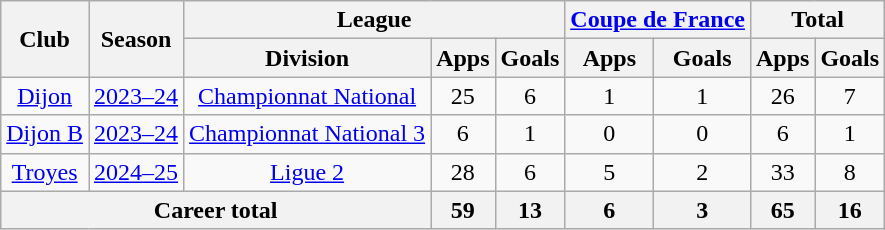<table class="wikitable" style="text-align: center">
<tr>
<th rowspan="2">Club</th>
<th rowspan="2">Season</th>
<th colspan="3">League</th>
<th colspan="2"><a href='#'>Coupe de France</a></th>
<th colspan="2">Total</th>
</tr>
<tr>
<th>Division</th>
<th>Apps</th>
<th>Goals</th>
<th>Apps</th>
<th>Goals</th>
<th>Apps</th>
<th>Goals</th>
</tr>
<tr>
<td><a href='#'>Dijon</a></td>
<td><a href='#'>2023–24</a></td>
<td><a href='#'>Championnat National</a></td>
<td>25</td>
<td>6</td>
<td>1</td>
<td>1</td>
<td>26</td>
<td>7</td>
</tr>
<tr>
<td><a href='#'>Dijon B</a></td>
<td><a href='#'>2023–24</a></td>
<td><a href='#'>Championnat National 3</a></td>
<td>6</td>
<td>1</td>
<td>0</td>
<td>0</td>
<td>6</td>
<td>1</td>
</tr>
<tr>
<td><a href='#'>Troyes</a></td>
<td><a href='#'>2024–25</a></td>
<td><a href='#'>Ligue 2</a></td>
<td>28</td>
<td>6</td>
<td>5</td>
<td>2</td>
<td>33</td>
<td>8</td>
</tr>
<tr>
<th colspan="3">Career total</th>
<th>59</th>
<th>13</th>
<th>6</th>
<th>3</th>
<th>65</th>
<th>16</th>
</tr>
</table>
